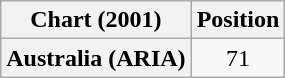<table class="wikitable plainrowheaders" style="text-align:center">
<tr>
<th>Chart (2001)</th>
<th>Position</th>
</tr>
<tr>
<th scope="row">Australia (ARIA)</th>
<td>71</td>
</tr>
</table>
